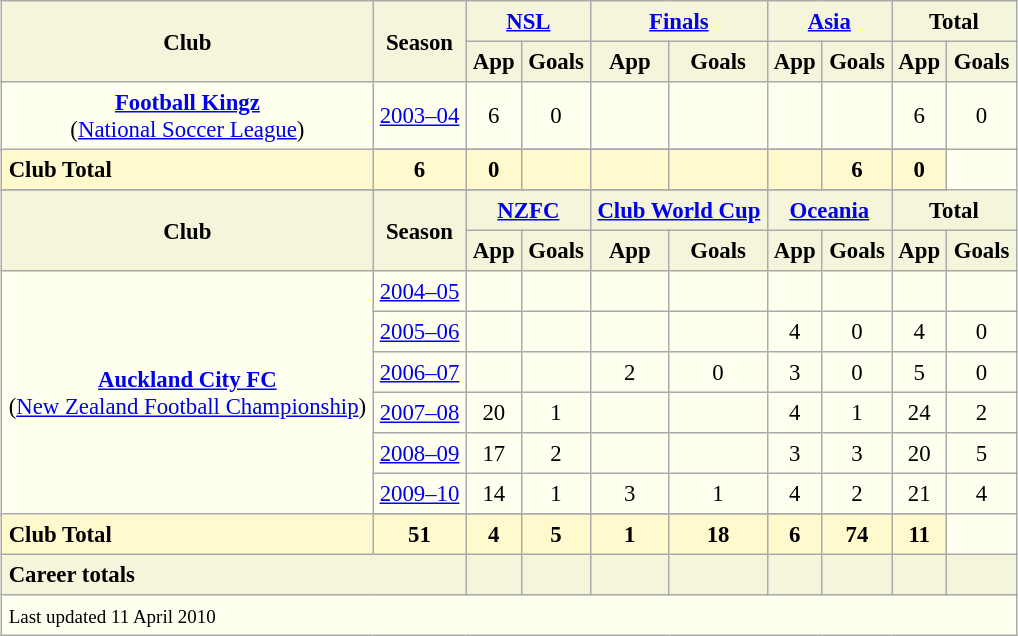<table border=1 align=center cellpadding=4 cellspacing=2 style="background: ivory; font-size: 95%; border: 1px #aaaaaa solid; border-collapse: collapse; clear:center">
<tr style="background:beige">
<th rowspan="2">Club</th>
<th rowspan="2">Season</th>
<th colspan="2"><a href='#'>NSL</a></th>
<th colspan="2"><a href='#'>Finals</a></th>
<th colspan="2"><a href='#'>Asia</a></th>
<th colspan="2">Total</th>
</tr>
<tr style="background:beige">
<th>App</th>
<th>Goals</th>
<th>App</th>
<th>Goals</th>
<th>App</th>
<th>Goals</th>
<th>App</th>
<th>Goals</th>
</tr>
<tr>
<td rowspan="2" align=center valign=center><strong><a href='#'>Football Kingz</a></strong><br>(<a href='#'>National Soccer League</a>)</td>
<td align="center"><a href='#'>2003–04</a></td>
<td align="center">6</td>
<td align="center">0</td>
<td align="center"></td>
<td align="center"></td>
<td align="center"></td>
<td align="center"></td>
<td align="center">6</td>
<td align="center">0</td>
</tr>
<tr>
</tr>
<tr style="background:lemonchiffon">
<th colspan="1" align="left">Club Total</th>
<th>6</th>
<th>0</th>
<th></th>
<th></th>
<th></th>
<th></th>
<th>6</th>
<th>0</th>
</tr>
<tr>
</tr>
<tr style="background:beige">
<th rowspan="2">Club</th>
<th rowspan="2">Season</th>
<th colspan="2"><a href='#'>NZFC</a></th>
<th colspan="2"><a href='#'>Club World Cup</a></th>
<th colspan="2"><a href='#'>Oceania</a></th>
<th colspan="2">Total</th>
</tr>
<tr style="background:beige">
<th>App</th>
<th>Goals</th>
<th>App</th>
<th>Goals</th>
<th>App</th>
<th>Goals</th>
<th>App</th>
<th>Goals</th>
</tr>
<tr>
<td rowspan="7" align=center valign=center><strong><a href='#'>Auckland City FC</a></strong><br>(<a href='#'>New Zealand Football Championship</a>)</td>
<td align="center"><a href='#'>2004–05</a></td>
<td align="center"></td>
<td align="center"></td>
<td align="center"></td>
<td align="center"></td>
<td align="center"></td>
<td align="center"></td>
<td align="center"></td>
<td align="center"></td>
</tr>
<tr>
<td align="center"><a href='#'>2005–06</a></td>
<td align="center"></td>
<td align="center"></td>
<td align="center"></td>
<td align="center"></td>
<td align="center">4</td>
<td align="center">0</td>
<td align="center">4</td>
<td align="center">0</td>
</tr>
<tr>
<td align="center"><a href='#'>2006–07</a></td>
<td align="center"></td>
<td align="center"></td>
<td align="center">2</td>
<td align="center">0</td>
<td align="center">3</td>
<td align="center">0</td>
<td align="center">5</td>
<td align="center">0</td>
</tr>
<tr>
<td align="center"><a href='#'>2007–08</a></td>
<td align="center">20</td>
<td align="center">1</td>
<td align="center"></td>
<td align="center"></td>
<td align="center">4</td>
<td align="center">1</td>
<td align="center">24</td>
<td align="center">2</td>
</tr>
<tr>
<td align="center"><a href='#'>2008–09</a></td>
<td align="center">17</td>
<td align="center">2</td>
<td align="center"></td>
<td align="center"></td>
<td align="center">3</td>
<td align="center">3</td>
<td align="center">20</td>
<td align="center">5</td>
</tr>
<tr>
<td align="center"><a href='#'>2009–10</a></td>
<td align="center">14</td>
<td align="center">1</td>
<td align="center">3</td>
<td align="center">1</td>
<td align="center">4</td>
<td align="center">2</td>
<td align="center">21</td>
<td align="center">4</td>
</tr>
<tr>
</tr>
<tr style="background:lemonchiffon">
<th colspan="1" align="left">Club Total</th>
<th>51</th>
<th>4</th>
<th>5</th>
<th>1</th>
<th>18</th>
<th>6</th>
<th>74</th>
<th>11</th>
</tr>
<tr>
<th style="background:beige" colspan="2" align="left">Career totals</th>
<th align=center style="background:beige"></th>
<th align=center style="background:beige"></th>
<th align=center style="background:beige"></th>
<th align=center style="background:beige"></th>
<th align=center style="background:beige"></th>
<th align=center style="background:beige"></th>
<th align=center style="background:beige"></th>
<th align=center style="background:beige"></th>
</tr>
<tr>
<td colspan="12"><small>Last updated 11 April 2010</small></td>
</tr>
</table>
